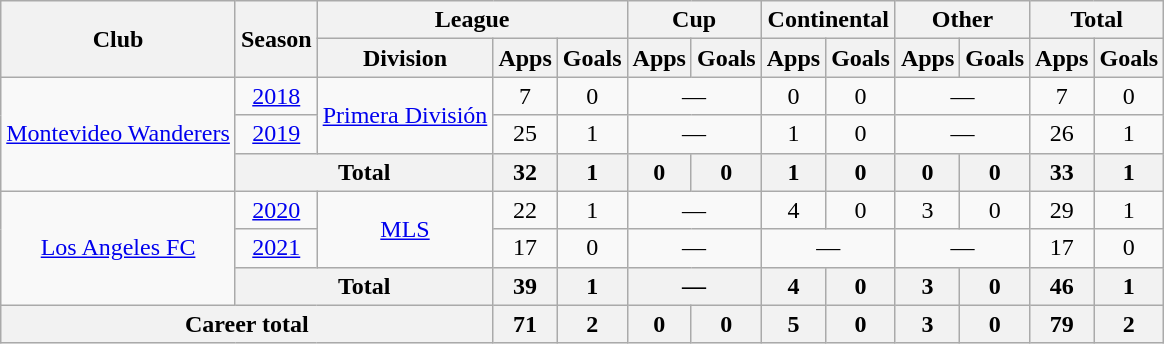<table class="wikitable" Style="text-align: center">
<tr>
<th rowspan="2">Club</th>
<th rowspan="2">Season</th>
<th colspan="3">League</th>
<th colspan="2">Cup</th>
<th colspan="2">Continental</th>
<th colspan="2">Other</th>
<th colspan="2">Total</th>
</tr>
<tr>
<th>Division</th>
<th>Apps</th>
<th>Goals</th>
<th>Apps</th>
<th>Goals</th>
<th>Apps</th>
<th>Goals</th>
<th>Apps</th>
<th>Goals</th>
<th>Apps</th>
<th>Goals</th>
</tr>
<tr>
<td rowspan="3"><a href='#'>Montevideo Wanderers</a></td>
<td><a href='#'>2018</a></td>
<td rowspan="2"><a href='#'>Primera División</a></td>
<td>7</td>
<td>0</td>
<td colspan="2">—</td>
<td>0</td>
<td>0</td>
<td colspan="2">—</td>
<td>7</td>
<td>0</td>
</tr>
<tr>
<td><a href='#'>2019</a></td>
<td>25</td>
<td>1</td>
<td colspan="2">—</td>
<td>1</td>
<td>0</td>
<td colspan="2">—</td>
<td>26</td>
<td>1</td>
</tr>
<tr>
<th colspan="2">Total</th>
<th>32</th>
<th>1</th>
<th>0</th>
<th>0</th>
<th>1</th>
<th>0</th>
<th>0</th>
<th>0</th>
<th>33</th>
<th>1</th>
</tr>
<tr>
<td rowspan="3"><a href='#'>Los Angeles FC</a></td>
<td><a href='#'>2020</a></td>
<td rowspan="2"><a href='#'>MLS</a></td>
<td>22</td>
<td>1</td>
<td colspan="2">—</td>
<td>4</td>
<td>0</td>
<td>3</td>
<td>0</td>
<td>29</td>
<td>1</td>
</tr>
<tr>
<td><a href='#'>2021</a></td>
<td>17</td>
<td>0</td>
<td colspan="2">—</td>
<td colspan="2">—</td>
<td colspan="2">—</td>
<td>17</td>
<td>0</td>
</tr>
<tr>
<th colspan="2">Total</th>
<th>39</th>
<th>1</th>
<th colspan="2">—</th>
<th>4</th>
<th>0</th>
<th>3</th>
<th>0</th>
<th>46</th>
<th>1</th>
</tr>
<tr>
<th colspan="3">Career total</th>
<th>71</th>
<th>2</th>
<th>0</th>
<th>0</th>
<th>5</th>
<th>0</th>
<th>3</th>
<th>0</th>
<th>79</th>
<th>2</th>
</tr>
</table>
